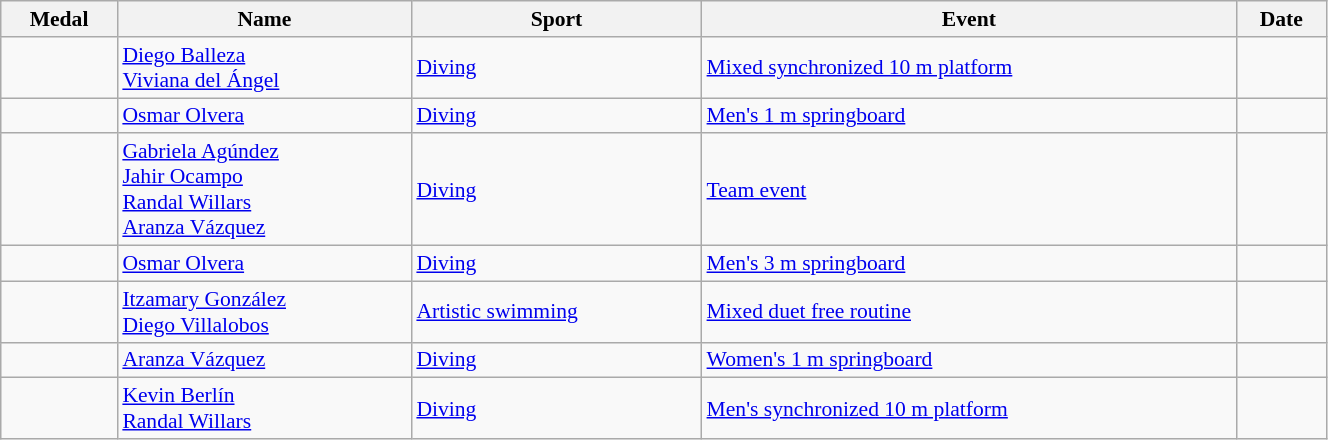<table class="wikitable sortable" style="font-size:90%; width:70%;">
<tr>
<th>Medal</th>
<th>Name</th>
<th>Sport</th>
<th>Event</th>
<th>Date</th>
</tr>
<tr>
<td></td>
<td><a href='#'>Diego Balleza</a><br><a href='#'>Viviana del Ángel</a></td>
<td><a href='#'>Diving</a></td>
<td><a href='#'>Mixed synchronized 10 m platform</a></td>
<td></td>
</tr>
<tr>
<td></td>
<td><a href='#'>Osmar Olvera</a></td>
<td><a href='#'>Diving</a></td>
<td><a href='#'>Men's 1 m springboard</a></td>
<td></td>
</tr>
<tr>
<td></td>
<td><a href='#'>Gabriela Agúndez</a><br><a href='#'>Jahir Ocampo</a><br><a href='#'>Randal Willars</a><br><a href='#'>Aranza Vázquez</a></td>
<td><a href='#'>Diving</a></td>
<td><a href='#'>Team event</a></td>
<td></td>
</tr>
<tr>
<td></td>
<td><a href='#'>Osmar Olvera</a></td>
<td><a href='#'>Diving</a></td>
<td><a href='#'>Men's 3 m springboard</a></td>
<td></td>
</tr>
<tr>
<td></td>
<td><a href='#'>Itzamary González</a><br> <a href='#'>Diego Villalobos</a></td>
<td><a href='#'>Artistic swimming</a></td>
<td><a href='#'>Mixed duet free routine</a></td>
<td></td>
</tr>
<tr>
<td></td>
<td><a href='#'>Aranza Vázquez</a></td>
<td><a href='#'>Diving</a></td>
<td><a href='#'>Women's 1 m springboard</a></td>
<td></td>
</tr>
<tr>
<td></td>
<td><a href='#'>Kevin Berlín</a><br><a href='#'>Randal Willars</a></td>
<td><a href='#'>Diving</a></td>
<td><a href='#'>Men's synchronized 10 m platform</a></td>
<td></td>
</tr>
</table>
